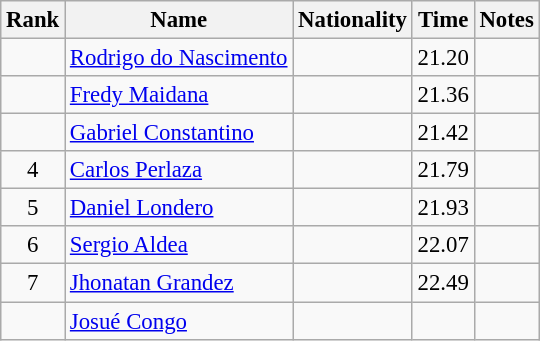<table class="wikitable sortable" style="text-align:center;font-size:95%">
<tr>
<th>Rank</th>
<th>Name</th>
<th>Nationality</th>
<th>Time</th>
<th>Notes</th>
</tr>
<tr>
<td></td>
<td align=left><a href='#'>Rodrigo do Nascimento</a></td>
<td align=left></td>
<td>21.20</td>
<td></td>
</tr>
<tr>
<td></td>
<td align=left><a href='#'>Fredy Maidana</a></td>
<td align=left></td>
<td>21.36</td>
<td></td>
</tr>
<tr>
<td></td>
<td align=left><a href='#'>Gabriel Constantino</a></td>
<td align=left></td>
<td>21.42</td>
<td></td>
</tr>
<tr>
<td>4</td>
<td align=left><a href='#'>Carlos Perlaza</a></td>
<td align=left></td>
<td>21.79</td>
<td></td>
</tr>
<tr>
<td>5</td>
<td align=left><a href='#'>Daniel Londero</a></td>
<td align=left></td>
<td>21.93</td>
<td></td>
</tr>
<tr>
<td>6</td>
<td align=left><a href='#'>Sergio Aldea</a></td>
<td align=left></td>
<td>22.07</td>
<td></td>
</tr>
<tr>
<td>7</td>
<td align=left><a href='#'>Jhonatan Grandez</a></td>
<td align=left></td>
<td>22.49</td>
<td></td>
</tr>
<tr>
<td></td>
<td align=left><a href='#'>Josué Congo</a></td>
<td align=left></td>
<td></td>
<td></td>
</tr>
</table>
